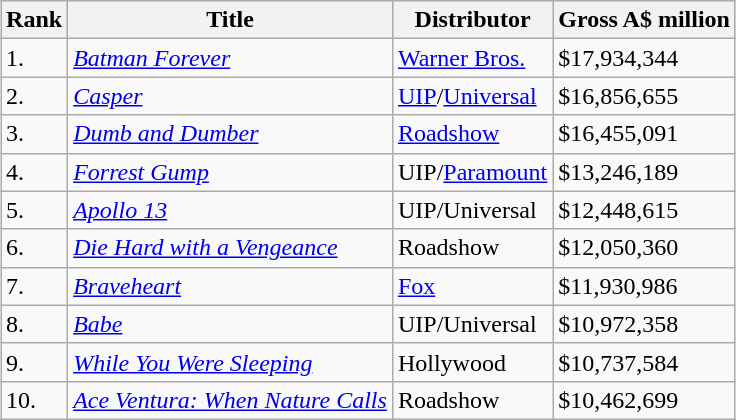<table class="wikitable sortable" style="margin:auto; margin:auto;">
<tr>
<th>Rank</th>
<th>Title</th>
<th>Distributor</th>
<th>Gross A$ million</th>
</tr>
<tr>
<td>1.</td>
<td><em><a href='#'>Batman Forever</a></em></td>
<td><a href='#'>Warner Bros.</a></td>
<td>$17,934,344</td>
</tr>
<tr>
<td>2.</td>
<td><em><a href='#'>Casper</a></em></td>
<td><a href='#'>UIP</a>/<a href='#'>Universal</a></td>
<td>$16,856,655</td>
</tr>
<tr>
<td>3.</td>
<td><em><a href='#'>Dumb and Dumber</a></em></td>
<td><a href='#'>Roadshow</a></td>
<td>$16,455,091</td>
</tr>
<tr>
<td>4.</td>
<td><em><a href='#'>Forrest Gump</a></em></td>
<td>UIP/<a href='#'>Paramount</a></td>
<td>$13,246,189</td>
</tr>
<tr>
<td>5.</td>
<td><em><a href='#'>Apollo 13</a></em></td>
<td>UIP/Universal</td>
<td>$12,448,615</td>
</tr>
<tr>
<td>6.</td>
<td><em><a href='#'>Die Hard with a Vengeance</a></em></td>
<td>Roadshow</td>
<td>$12,050,360</td>
</tr>
<tr>
<td>7.</td>
<td><em><a href='#'>Braveheart</a></em></td>
<td><a href='#'>Fox</a></td>
<td>$11,930,986</td>
</tr>
<tr>
<td>8.</td>
<td><em><a href='#'>Babe</a></em></td>
<td>UIP/Universal</td>
<td>$10,972,358</td>
</tr>
<tr>
<td>9.</td>
<td><em><a href='#'>While You Were Sleeping</a></em></td>
<td>Hollywood</td>
<td>$10,737,584</td>
</tr>
<tr>
<td>10.</td>
<td><em><a href='#'>Ace Ventura: When Nature Calls</a></em></td>
<td>Roadshow</td>
<td>$10,462,699</td>
</tr>
</table>
